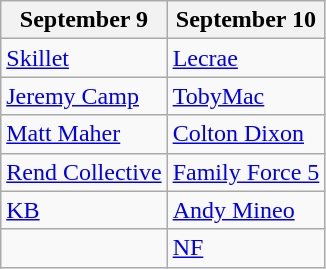<table class="wikitable">
<tr>
<th>September 9</th>
<th>September 10</th>
</tr>
<tr>
<td><a href='#'>Skillet</a></td>
<td><a href='#'>Lecrae</a></td>
</tr>
<tr>
<td><a href='#'>Jeremy Camp</a></td>
<td><a href='#'>TobyMac</a></td>
</tr>
<tr>
<td><a href='#'>Matt Maher</a></td>
<td><a href='#'>Colton Dixon</a></td>
</tr>
<tr>
<td><a href='#'>Rend Collective</a></td>
<td><a href='#'>Family Force 5</a></td>
</tr>
<tr>
<td><a href='#'>KB</a></td>
<td><a href='#'>Andy Mineo</a></td>
</tr>
<tr>
<td></td>
<td><a href='#'>NF</a></td>
</tr>
</table>
